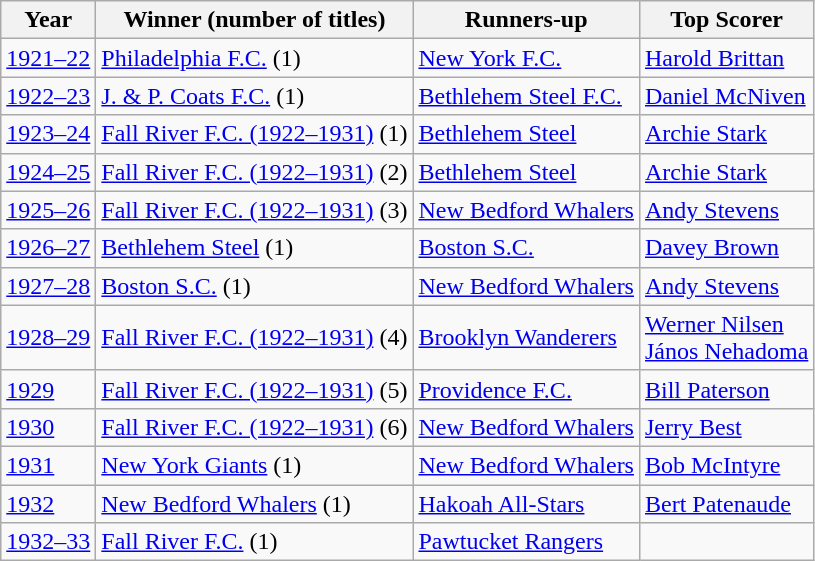<table class="wikitable">
<tr>
<th>Year</th>
<th>Winner (number of titles)</th>
<th>Runners-up</th>
<th>Top Scorer</th>
</tr>
<tr>
<td><a href='#'>1921–22</a></td>
<td><a href='#'>Philadelphia F.C.</a> (1)</td>
<td><a href='#'>New York F.C.</a></td>
<td><a href='#'>Harold Brittan</a></td>
</tr>
<tr>
<td><a href='#'>1922–23</a></td>
<td><a href='#'>J. & P. Coats F.C.</a> (1)</td>
<td><a href='#'>Bethlehem Steel F.C.</a></td>
<td><a href='#'>Daniel McNiven</a></td>
</tr>
<tr>
<td><a href='#'>1923–24</a></td>
<td><a href='#'>Fall River F.C. (1922–1931)</a> (1)</td>
<td><a href='#'>Bethlehem Steel</a></td>
<td><a href='#'>Archie Stark</a></td>
</tr>
<tr>
<td><a href='#'>1924–25</a></td>
<td><a href='#'>Fall River F.C. (1922–1931)</a> (2)</td>
<td><a href='#'>Bethlehem Steel</a></td>
<td><a href='#'>Archie Stark</a></td>
</tr>
<tr>
<td><a href='#'>1925–26</a></td>
<td><a href='#'>Fall River F.C. (1922–1931)</a> (3)</td>
<td><a href='#'>New Bedford Whalers</a></td>
<td><a href='#'>Andy Stevens</a></td>
</tr>
<tr>
<td><a href='#'>1926–27</a></td>
<td><a href='#'>Bethlehem Steel</a> (1)</td>
<td><a href='#'>Boston S.C.</a></td>
<td><a href='#'>Davey Brown</a></td>
</tr>
<tr>
<td><a href='#'>1927–28</a></td>
<td><a href='#'>Boston S.C.</a> (1)</td>
<td><a href='#'>New Bedford Whalers</a></td>
<td><a href='#'>Andy Stevens</a></td>
</tr>
<tr>
<td><a href='#'>1928–29</a></td>
<td><a href='#'>Fall River F.C. (1922–1931)</a> (4)</td>
<td><a href='#'>Brooklyn Wanderers</a></td>
<td><a href='#'>Werner Nilsen</a><br><a href='#'>János Nehadoma</a></td>
</tr>
<tr>
<td><a href='#'>1929</a></td>
<td><a href='#'>Fall River F.C. (1922–1931)</a> (5)</td>
<td><a href='#'>Providence F.C.</a></td>
<td><a href='#'>Bill Paterson</a></td>
</tr>
<tr>
<td><a href='#'>1930</a></td>
<td><a href='#'>Fall River F.C. (1922–1931)</a> (6)</td>
<td><a href='#'>New Bedford Whalers</a></td>
<td><a href='#'>Jerry Best</a></td>
</tr>
<tr>
<td><a href='#'>1931</a></td>
<td><a href='#'>New York Giants</a> (1)</td>
<td><a href='#'>New Bedford Whalers</a></td>
<td><a href='#'>Bob McIntyre</a></td>
</tr>
<tr>
<td><a href='#'>1932</a></td>
<td><a href='#'>New Bedford Whalers</a> (1)</td>
<td><a href='#'>Hakoah All-Stars</a></td>
<td><a href='#'>Bert Patenaude</a></td>
</tr>
<tr>
<td><a href='#'>1932–33</a></td>
<td><a href='#'>Fall River F.C.</a> (1)</td>
<td><a href='#'>Pawtucket Rangers</a></td>
<td></td>
</tr>
</table>
